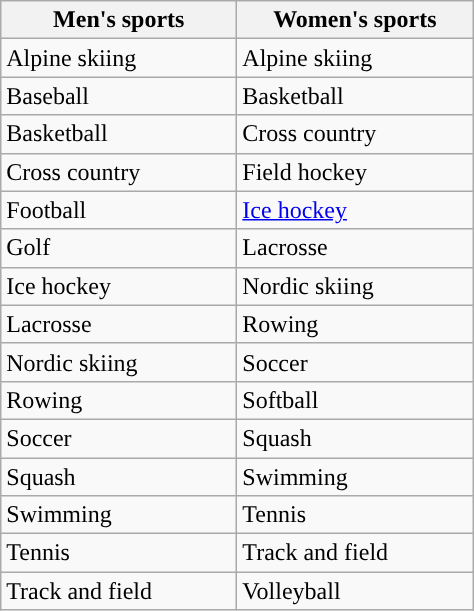<table class="wikitable"; style= "text-align: ">
<tr>
<th width=150px>Men's sports</th>
<th width=150px>Women's sports</th>
</tr>
<tr>
<td>Alpine skiing</td>
<td>Alpine skiing</td>
</tr>
<tr>
<td>Baseball</td>
<td>Basketball</td>
</tr>
<tr>
<td>Basketball</td>
<td>Cross country</td>
</tr>
<tr>
<td>Cross country</td>
<td>Field hockey</td>
</tr>
<tr>
<td>Football</td>
<td><a href='#'>Ice hockey</a></td>
</tr>
<tr>
<td>Golf</td>
<td>Lacrosse</td>
</tr>
<tr>
<td>Ice hockey</td>
<td>Nordic skiing</td>
</tr>
<tr>
<td>Lacrosse</td>
<td>Rowing</td>
</tr>
<tr>
<td>Nordic skiing</td>
<td>Soccer</td>
</tr>
<tr>
<td>Rowing</td>
<td>Softball</td>
</tr>
<tr>
<td>Soccer</td>
<td>Squash</td>
</tr>
<tr>
<td>Squash</td>
<td>Swimming</td>
</tr>
<tr>
<td>Swimming</td>
<td>Tennis</td>
</tr>
<tr>
<td>Tennis</td>
<td>Track and field</td>
</tr>
<tr>
<td>Track and field</td>
<td>Volleyball</td>
</tr>
</table>
